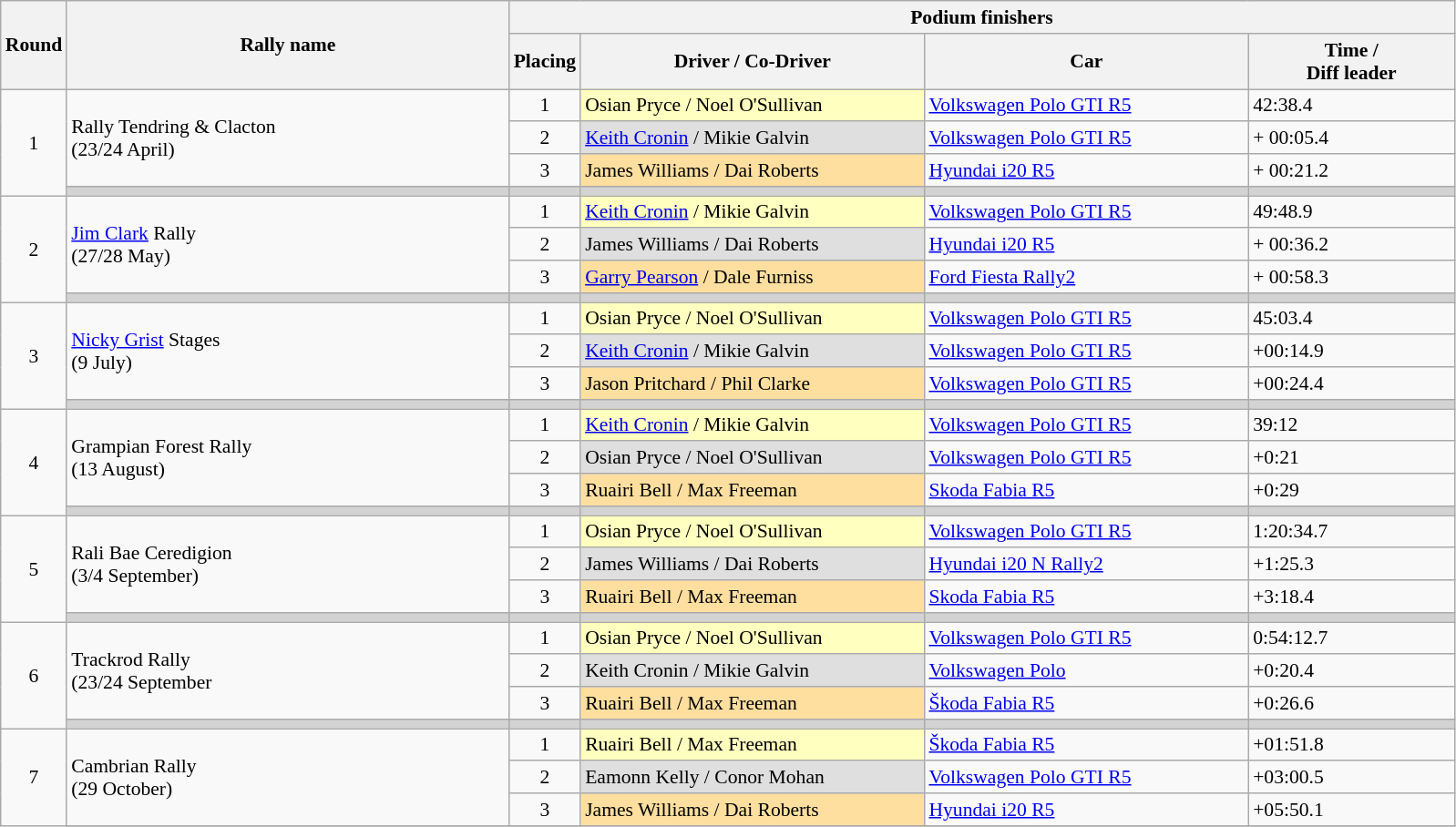<table class="wikitable" style="font-size:90%;">
<tr>
<th rowspan=2>Round</th>
<th style="width:22em" rowspan=2>Rally name</th>
<th colspan=4>Podium finishers</th>
</tr>
<tr>
<th>Placing</th>
<th style="width:17em">Driver / Co-Driver</th>
<th style="width:16em">Car</th>
<th style="width:10em">Time /<br>Diff leader<br></th>
</tr>
<tr>
<td rowspan=4 align=center>1</td>
<td rowspan=3>Rally Tendring & Clacton<br>(23/24 April)</td>
<td align=center>1</td>
<td style="background:#ffffbf;">Osian Pryce / Noel O'Sullivan</td>
<td><a href='#'>Volkswagen Polo GTI R5</a></td>
<td>42:38.4</td>
</tr>
<tr>
<td align=center>2</td>
<td style="background:#dfdfdf;"><a href='#'>Keith Cronin</a> / Mikie Galvin</td>
<td><a href='#'>Volkswagen Polo GTI R5</a></td>
<td>+ 00:05.4</td>
</tr>
<tr>
<td align=center>3</td>
<td style="background:#ffdf9f;">James Williams / Dai Roberts</td>
<td><a href='#'>Hyundai i20 R5</a></td>
<td>+ 00:21.2</td>
</tr>
<tr style="background:lightgrey;">
<td></td>
<td></td>
<td></td>
<td></td>
<td></td>
</tr>
<tr>
<td rowspan=4 align=center>2</td>
<td rowspan=3><a href='#'>Jim Clark</a> Rally <br>(27/28 May)</td>
<td align=center>1</td>
<td style="background:#ffffbf;"><a href='#'>Keith Cronin</a> / Mikie Galvin</td>
<td><a href='#'>Volkswagen Polo GTI R5</a></td>
<td>49:48.9</td>
</tr>
<tr>
<td align=center>2</td>
<td style="background:#dfdfdf;">James Williams / Dai Roberts</td>
<td><a href='#'>Hyundai i20 R5</a></td>
<td>+ 00:36.2</td>
</tr>
<tr>
<td align=center>3</td>
<td style="background:#ffdf9f;"><a href='#'>Garry Pearson</a> / Dale Furniss</td>
<td><a href='#'>Ford Fiesta Rally2</a></td>
<td>+ 00:58.3</td>
</tr>
<tr style="background:lightgrey;">
<td></td>
<td></td>
<td></td>
<td></td>
<td></td>
</tr>
<tr>
<td rowspan=4 align=center>3</td>
<td rowspan=3><a href='#'>Nicky Grist</a> Stages <br>(9 July)</td>
<td align=center>1</td>
<td style="background:#ffffbf;">Osian Pryce / Noel O'Sullivan</td>
<td><a href='#'>Volkswagen Polo GTI R5</a></td>
<td>45:03.4</td>
</tr>
<tr>
<td align=center>2</td>
<td style="background:#dfdfdf;"><a href='#'>Keith Cronin</a> / Mikie Galvin</td>
<td><a href='#'>Volkswagen Polo GTI R5</a></td>
<td>+00:14.9</td>
</tr>
<tr>
<td align=center>3</td>
<td style="background:#ffdf9f;">Jason Pritchard / Phil Clarke</td>
<td><a href='#'>Volkswagen Polo GTI R5</a></td>
<td>+00:24.4</td>
</tr>
<tr style="background:lightgrey;">
<td></td>
<td></td>
<td></td>
<td></td>
<td></td>
</tr>
<tr>
<td rowspan=4 align=center>4</td>
<td rowspan=3>Grampian Forest Rally <br>(13 August)</td>
<td align=center>1</td>
<td style="background:#ffffbf;"><a href='#'>Keith Cronin</a> / Mikie Galvin</td>
<td><a href='#'>Volkswagen Polo GTI R5</a></td>
<td>39:12</td>
</tr>
<tr>
<td align=center>2</td>
<td style="background:#dfdfdf;">Osian Pryce / Noel O'Sullivan</td>
<td><a href='#'>Volkswagen Polo GTI R5</a></td>
<td>+0:21</td>
</tr>
<tr>
<td align=center>3</td>
<td style="background:#ffdf9f;">Ruairi Bell / Max Freeman</td>
<td><a href='#'>Skoda Fabia R5</a></td>
<td>+0:29</td>
</tr>
<tr style="background:lightgrey;">
<td></td>
<td></td>
<td></td>
<td></td>
<td></td>
</tr>
<tr>
<td rowspan=4 align=center>5</td>
<td rowspan=3>Rali Bae Ceredigion <br>(3/4 September)</td>
<td align=center>1</td>
<td style="background:#ffffbf;">Osian Pryce / Noel O'Sullivan</td>
<td><a href='#'>Volkswagen Polo GTI R5</a></td>
<td>1:20:34.7</td>
</tr>
<tr>
<td align=center>2</td>
<td style="background:#dfdfdf;">James Williams / Dai Roberts</td>
<td><a href='#'>Hyundai i20 N Rally2</a></td>
<td>+1:25.3</td>
</tr>
<tr>
<td align=center>3</td>
<td style="background:#ffdf9f;">Ruairi Bell / Max Freeman</td>
<td><a href='#'>Skoda Fabia R5</a></td>
<td>+3:18.4</td>
</tr>
<tr style="background:lightgrey;">
<td></td>
<td></td>
<td></td>
<td></td>
<td></td>
</tr>
<tr>
<td rowspan=4 align=center>6</td>
<td rowspan=3>Trackrod Rally <br>(23/24 September</td>
<td align=center>1</td>
<td style="background:#ffffbf;">Osian Pryce / Noel O'Sullivan</td>
<td><a href='#'>Volkswagen Polo GTI R5</a></td>
<td>0:54:12.7</td>
</tr>
<tr>
<td align=center>2</td>
<td style="background:#dfdfdf;">Keith Cronin / Mikie Galvin</td>
<td><a href='#'>Volkswagen Polo</a></td>
<td>+0:20.4</td>
</tr>
<tr>
<td align=center>3</td>
<td style="background:#ffdf9f;">Ruairi Bell / Max Freeman</td>
<td><a href='#'>Škoda Fabia R5</a></td>
<td>+0:26.6</td>
</tr>
<tr style="background:lightgrey;">
<td></td>
<td></td>
<td></td>
<td></td>
<td></td>
</tr>
<tr>
<td rowspan=4 align=center>7</td>
<td rowspan=3>Cambrian Rally<br>(29 October)</td>
<td align=center>1</td>
<td style="background:#ffffbf;">Ruairi Bell / Max Freeman</td>
<td><a href='#'>Škoda Fabia R5</a></td>
<td>+01:51.8</td>
</tr>
<tr>
<td align=center>2</td>
<td style="background:#dfdfdf;">Eamonn Kelly / Conor Mohan</td>
<td><a href='#'>Volkswagen Polo GTI R5</a></td>
<td>+03:00.5</td>
</tr>
<tr>
<td align=center>3</td>
<td style="background:#ffdf9f;">James Williams / Dai Roberts</td>
<td><a href='#'>Hyundai i20 R5</a></td>
<td>+05:50.1</td>
</tr>
<tr>
</tr>
</table>
